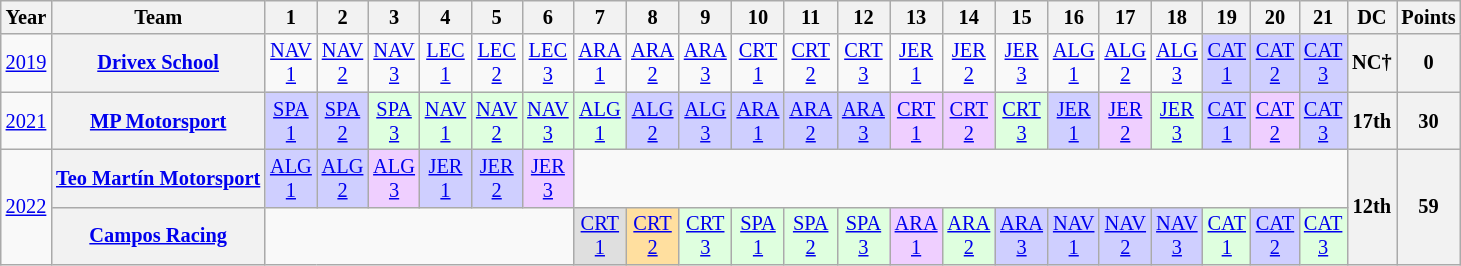<table class="wikitable" style="text-align:center; font-size:85%">
<tr>
<th>Year</th>
<th>Team</th>
<th>1</th>
<th>2</th>
<th>3</th>
<th>4</th>
<th>5</th>
<th>6</th>
<th>7</th>
<th>8</th>
<th>9</th>
<th>10</th>
<th>11</th>
<th>12</th>
<th>13</th>
<th>14</th>
<th>15</th>
<th>16</th>
<th>17</th>
<th>18</th>
<th>19</th>
<th>20</th>
<th>21</th>
<th>DC</th>
<th>Points</th>
</tr>
<tr>
<td><a href='#'>2019</a></td>
<th nowrap><a href='#'>Drivex School</a></th>
<td><a href='#'>NAV<br>1</a></td>
<td><a href='#'>NAV<br>2</a></td>
<td><a href='#'>NAV<br>3</a></td>
<td><a href='#'>LEC<br>1</a></td>
<td><a href='#'>LEC<br>2</a></td>
<td><a href='#'>LEC<br>3</a></td>
<td><a href='#'>ARA<br>1</a></td>
<td><a href='#'>ARA<br>2</a></td>
<td><a href='#'>ARA<br>3</a></td>
<td><a href='#'>CRT<br>1</a></td>
<td><a href='#'>CRT<br>2</a></td>
<td><a href='#'>CRT<br>3</a></td>
<td><a href='#'>JER<br>1</a></td>
<td><a href='#'>JER<br>2</a></td>
<td><a href='#'>JER<br>3</a></td>
<td><a href='#'>ALG<br>1</a></td>
<td><a href='#'>ALG<br>2</a></td>
<td><a href='#'>ALG<br>3</a></td>
<td style="background:#CFCFFF;"><a href='#'>CAT<br>1</a><br></td>
<td style="background:#CFCFFF;"><a href='#'>CAT<br>2</a><br></td>
<td style="background:#CFCFFF;"><a href='#'>CAT<br>3</a><br></td>
<th>NC†</th>
<th>0</th>
</tr>
<tr>
<td><a href='#'>2021</a></td>
<th nowrap><a href='#'>MP Motorsport</a></th>
<td style="background:#CFCFFF;"><a href='#'>SPA<br>1</a><br></td>
<td style="background:#CFCFFF;"><a href='#'>SPA<br>2</a><br></td>
<td style="background:#DFFFDF;"><a href='#'>SPA<br>3</a><br></td>
<td style="background:#DFFFDF;"><a href='#'>NAV<br>1</a><br></td>
<td style="background:#DFFFDF;"><a href='#'>NAV<br>2</a><br></td>
<td style="background:#DFFFDF;"><a href='#'>NAV<br>3</a><br></td>
<td style="background:#DFFFDF;"><a href='#'>ALG<br>1</a><br></td>
<td style="background:#CFCFFF;"><a href='#'>ALG<br>2</a><br></td>
<td style="background:#CFCFFF;"><a href='#'>ALG<br>3</a><br></td>
<td style="background:#CFCFFF;"><a href='#'>ARA<br>1</a><br></td>
<td style="background:#CFCFFF;"><a href='#'>ARA<br>2</a><br></td>
<td style="background:#CFCFFF;"><a href='#'>ARA<br>3</a><br></td>
<td style="background:#EFCFFF;"><a href='#'>CRT<br>1</a><br></td>
<td style="background:#EFCFFF;"><a href='#'>CRT<br>2</a><br></td>
<td style="background:#DFFFDF;"><a href='#'>CRT<br>3</a><br></td>
<td style="background:#CFCFFF;"><a href='#'>JER<br>1</a><br></td>
<td style="background:#EFCFFF;"><a href='#'>JER<br>2</a><br></td>
<td style="background:#DFFFDF;"><a href='#'>JER<br>3</a><br></td>
<td style="background:#CFCFFF;"><a href='#'>CAT<br>1</a><br></td>
<td style="background:#EFCFFF;"><a href='#'>CAT<br>2</a><br></td>
<td style="background:#CFCFFF;"><a href='#'>CAT<br>3</a><br></td>
<th>17th</th>
<th>30</th>
</tr>
<tr>
<td rowspan=2><a href='#'>2022</a></td>
<th nowrap><a href='#'>Teo Martín Motorsport</a></th>
<td style="background:#CFCFFF;"><a href='#'>ALG<br>1</a><br></td>
<td style="background:#CFCFFF;"><a href='#'>ALG<br>2</a><br></td>
<td style="background:#EFCFFF;"><a href='#'>ALG<br>3</a><br></td>
<td style="background:#CFCFFF;"><a href='#'>JER<br>1</a><br></td>
<td style="background:#CFCFFF;"><a href='#'>JER<br>2</a><br></td>
<td style="background:#EFCFFF;"><a href='#'>JER<br>3</a><br></td>
<td colspan=15></td>
<th rowspan="2">12th</th>
<th rowspan="2">59</th>
</tr>
<tr>
<th nowrap><a href='#'>Campos Racing</a></th>
<td colspan=6></td>
<td style="background:#DFDFDF;"><a href='#'>CRT<br>1</a><br></td>
<td style="background:#FFDF9F;"><a href='#'>CRT<br>2</a><br></td>
<td style="background:#DFFFDF;"><a href='#'>CRT<br>3</a><br></td>
<td style="background:#DFFFDF;"><a href='#'>SPA<br>1</a><br></td>
<td style="background:#DFFFDF;"><a href='#'>SPA<br>2</a><br></td>
<td style="background:#DFFFDF;"><a href='#'>SPA<br>3</a><br></td>
<td style="background:#EFCFFF;"><a href='#'>ARA<br>1</a><br></td>
<td style="background:#DFFFDF;"><a href='#'>ARA<br>2</a><br></td>
<td style="background:#CFCFFF;"><a href='#'>ARA<br>3</a><br></td>
<td style="background:#CFCFFF;"><a href='#'>NAV<br>1</a><br></td>
<td style="background:#CFCFFF;"><a href='#'>NAV<br>2</a><br></td>
<td style="background:#CFCFFF;"><a href='#'>NAV<br>3</a><br></td>
<td style="background:#DFFFDF;"><a href='#'>CAT<br>1</a><br></td>
<td style="background:#CFCFFF;"><a href='#'>CAT<br>2</a><br></td>
<td style="background:#DFFFDF;"><a href='#'>CAT<br>3</a><br></td>
</tr>
</table>
